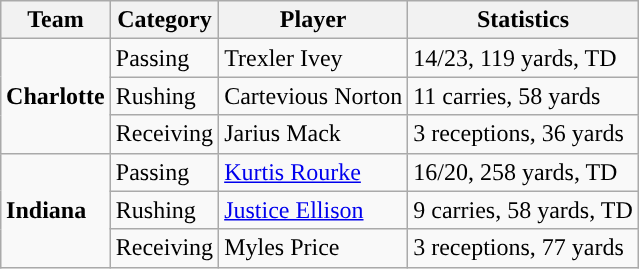<table class="wikitable" style="float: right;">
<tr>
<th>Team</th>
<th>Category</th>
<th>Player</th>
<th>Statistics</th>
</tr>
<tr>
<td rowspan=3><strong>Charlotte</strong></td>
<td>Passing</td>
<td>Trexler Ivey</td>
<td>14/23, 119 yards, TD</td>
</tr>
<tr>
<td>Rushing</td>
<td>Cartevious Norton</td>
<td>11 carries, 58 yards</td>
</tr>
<tr>
<td>Receiving</td>
<td>Jarius Mack</td>
<td>3 receptions, 36 yards</td>
</tr>
<tr>
<td rowspan=3><strong>Indiana</strong></td>
<td>Passing</td>
<td><a href='#'>Kurtis Rourke</a></td>
<td>16/20, 258 yards, TD</td>
</tr>
<tr>
<td>Rushing</td>
<td><a href='#'>Justice Ellison</a></td>
<td>9 carries, 58 yards, TD</td>
</tr>
<tr>
<td>Receiving</td>
<td>Myles Price</td>
<td>3 receptions, 77 yards</td>
</tr>
</table>
